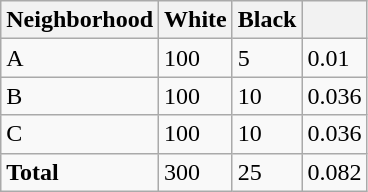<table class="wikitable">
<tr>
<th>Neighborhood</th>
<th>White</th>
<th>Black</th>
<th></th>
</tr>
<tr>
<td>A</td>
<td>100</td>
<td>5</td>
<td>0.01</td>
</tr>
<tr>
<td>B</td>
<td>100</td>
<td>10</td>
<td>0.036</td>
</tr>
<tr>
<td>C</td>
<td>100</td>
<td>10</td>
<td>0.036</td>
</tr>
<tr>
<td><strong>Total</strong></td>
<td>300</td>
<td>25</td>
<td>0.082</td>
</tr>
</table>
